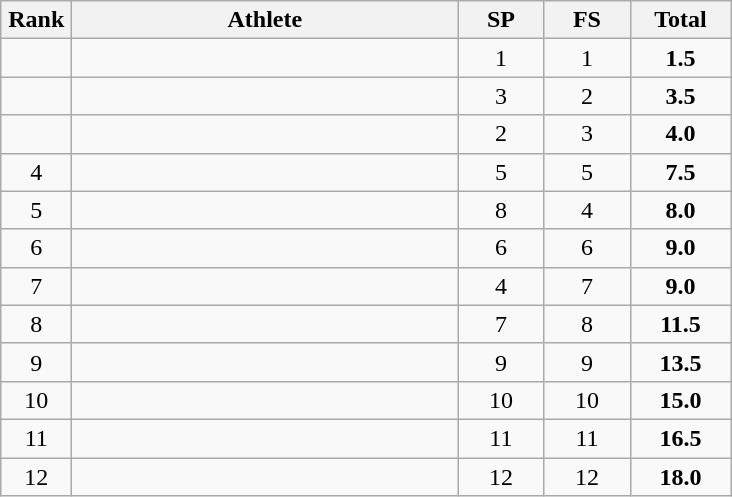<table class=wikitable style="text-align:center">
<tr>
<th width=40>Rank</th>
<th width=250>Athlete</th>
<th width=50>SP</th>
<th width=50>FS</th>
<th width=60>Total</th>
</tr>
<tr>
<td></td>
<td align=left></td>
<td>1</td>
<td>1</td>
<td><strong>1.5</strong></td>
</tr>
<tr>
<td></td>
<td align=left></td>
<td>3</td>
<td>2</td>
<td><strong>3.5</strong></td>
</tr>
<tr>
<td></td>
<td align=left></td>
<td>2</td>
<td>3</td>
<td><strong>4.0</strong></td>
</tr>
<tr>
<td>4</td>
<td align=left></td>
<td>5</td>
<td>5</td>
<td><strong>7.5</strong></td>
</tr>
<tr>
<td>5</td>
<td align=left></td>
<td>8</td>
<td>4</td>
<td><strong>8.0</strong></td>
</tr>
<tr>
<td>6</td>
<td align=left></td>
<td>6</td>
<td>6</td>
<td><strong>9.0</strong></td>
</tr>
<tr>
<td>7</td>
<td align=left></td>
<td>4</td>
<td>7</td>
<td><strong>9.0</strong></td>
</tr>
<tr>
<td>8</td>
<td align=left></td>
<td>7</td>
<td>8</td>
<td><strong>11.5</strong></td>
</tr>
<tr>
<td>9</td>
<td align=left></td>
<td>9</td>
<td>9</td>
<td><strong>13.5</strong></td>
</tr>
<tr>
<td>10</td>
<td align=left></td>
<td>10</td>
<td>10</td>
<td><strong>15.0</strong></td>
</tr>
<tr>
<td>11</td>
<td align=left></td>
<td>11</td>
<td>11</td>
<td><strong>16.5</strong></td>
</tr>
<tr>
<td>12</td>
<td align=left></td>
<td>12</td>
<td>12</td>
<td><strong>18.0</strong></td>
</tr>
</table>
